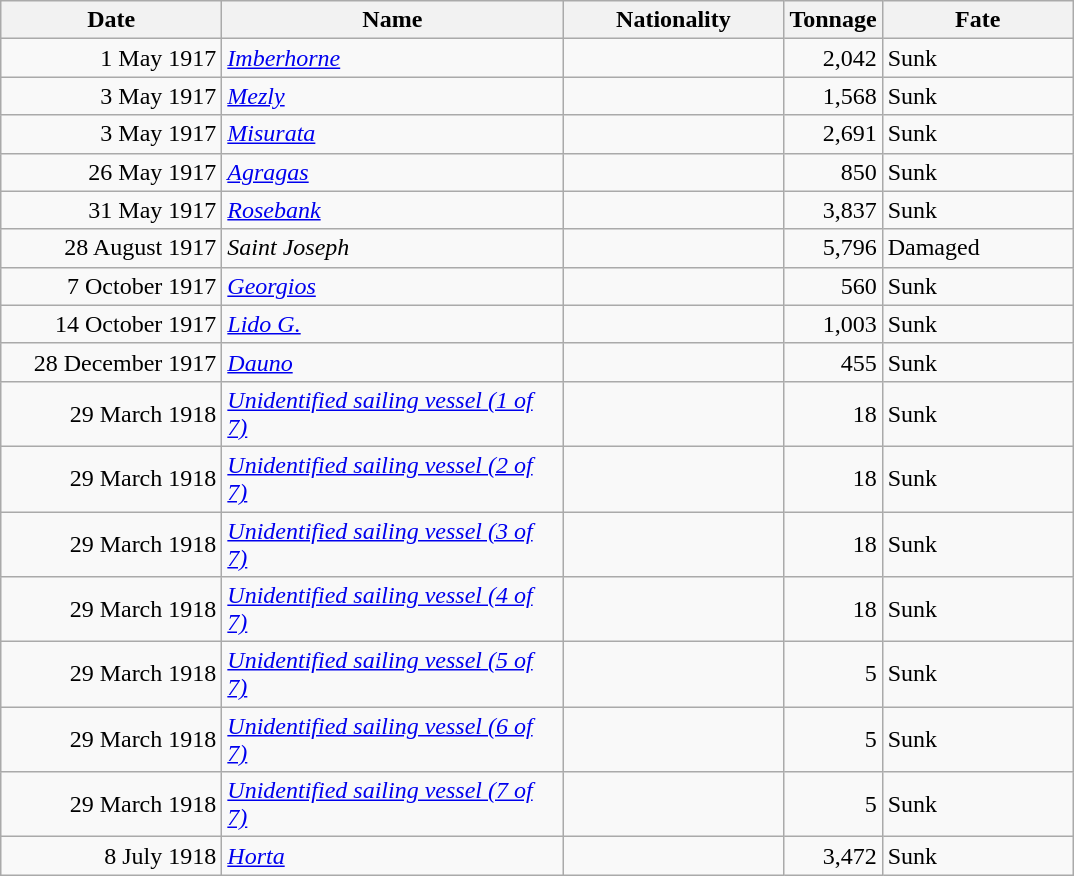<table class="wikitable sortable">
<tr>
<th width="140px">Date</th>
<th width="220px">Name</th>
<th width="140px">Nationality</th>
<th width="25px">Tonnage</th>
<th width="120px">Fate</th>
</tr>
<tr>
<td align="right">1 May 1917</td>
<td align="left"><a href='#'><em>Imberhorne</em></a></td>
<td align="left"></td>
<td align="right">2,042</td>
<td align="left">Sunk</td>
</tr>
<tr>
<td align="right">3 May 1917</td>
<td align="left"><a href='#'><em>Mezly</em></a></td>
<td align="left"></td>
<td align="right">1,568</td>
<td align="left">Sunk</td>
</tr>
<tr>
<td align="right">3 May 1917</td>
<td align="left"><a href='#'><em>Misurata</em></a></td>
<td align="left"></td>
<td align="right">2,691</td>
<td align="left">Sunk</td>
</tr>
<tr>
<td align="right">26 May 1917</td>
<td align="left"><a href='#'><em>Agragas</em></a></td>
<td align="left"></td>
<td align="right">850</td>
<td align="left">Sunk</td>
</tr>
<tr>
<td align="right">31 May 1917</td>
<td align="left"><a href='#'><em>Rosebank</em></a></td>
<td align="left"></td>
<td align="right">3,837</td>
<td align="left">Sunk</td>
</tr>
<tr>
<td align="right">28 August 1917</td>
<td align="left"><em>Saint Joseph</em></td>
<td align="left"></td>
<td align="right">5,796</td>
<td align="left">Damaged</td>
</tr>
<tr>
<td align="right">7 October 1917</td>
<td align="left"><a href='#'><em>Georgios</em></a></td>
<td align="left"></td>
<td align="right">560</td>
<td align="left">Sunk</td>
</tr>
<tr>
<td align="right">14 October 1917</td>
<td align="left"><a href='#'><em>Lido G.</em></a></td>
<td align="left"></td>
<td align="right">1,003</td>
<td align="left">Sunk</td>
</tr>
<tr>
<td align="right">28 December 1917</td>
<td align="left"><a href='#'><em>Dauno</em></a></td>
<td align="left"></td>
<td align="right">455</td>
<td align="left">Sunk</td>
</tr>
<tr>
<td align="right">29 March 1918</td>
<td align="left"><a href='#'><em>Unidentified sailing vessel (1 of 7)</em></a></td>
<td align="left"></td>
<td align="right">18</td>
<td align="left">Sunk</td>
</tr>
<tr>
<td align="right">29 March 1918</td>
<td align="left"><a href='#'><em>Unidentified sailing vessel (2 of 7)</em></a></td>
<td align="left"></td>
<td align="right">18</td>
<td align="left">Sunk</td>
</tr>
<tr>
<td align="right">29 March 1918</td>
<td align="left"><a href='#'><em>Unidentified sailing vessel (3 of 7)</em></a></td>
<td align="left"></td>
<td align="right">18</td>
<td align="left">Sunk</td>
</tr>
<tr>
<td align="right">29 March 1918</td>
<td align="left"><a href='#'><em>Unidentified sailing vessel (4 of 7)</em></a></td>
<td align="left"></td>
<td align="right">18</td>
<td align="left">Sunk</td>
</tr>
<tr>
<td align="right">29 March 1918</td>
<td align="left"><a href='#'><em>Unidentified sailing vessel (5 of 7)</em></a></td>
<td align="left"></td>
<td align="right">5</td>
<td align="left">Sunk</td>
</tr>
<tr>
<td align="right">29 March 1918</td>
<td align="left"><a href='#'><em>Unidentified sailing vessel (6 of 7)</em></a></td>
<td align="left"></td>
<td align="right">5</td>
<td align="left">Sunk</td>
</tr>
<tr>
<td align="right">29 March 1918</td>
<td align="left"><a href='#'><em>Unidentified sailing vessel (7 of 7)</em></a></td>
<td align="left"></td>
<td align="right">5</td>
<td align="left">Sunk</td>
</tr>
<tr>
<td align="right">8 July 1918</td>
<td align="left"><a href='#'><em>Horta</em></a></td>
<td align="left"></td>
<td align="right">3,472</td>
<td align="left">Sunk</td>
</tr>
</table>
